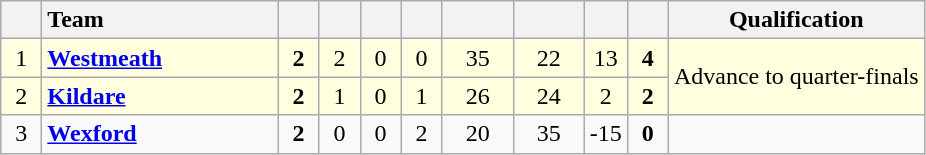<table class="wikitable" style="text-align:center">
<tr>
<th width=20></th>
<th width=150 style="text-align:left;">Team</th>
<th width=20></th>
<th width=20></th>
<th width=20></th>
<th width=20></th>
<th width=40></th>
<th width=40></th>
<th width=20></th>
<th width=20></th>
<th>Qualification</th>
</tr>
<tr style="background:#FFFFE0">
<td>1</td>
<td align=left><strong> <a href='#'>Westmeath</a> </strong></td>
<td><strong>2</strong></td>
<td>2</td>
<td>0</td>
<td>0</td>
<td>35</td>
<td>22</td>
<td>13</td>
<td><strong>4</strong></td>
<td rowspan="2">Advance to quarter-finals</td>
</tr>
<tr style="background:#FFFFE0">
<td>2</td>
<td align=left><strong> <a href='#'>Kildare</a> </strong></td>
<td><strong>2</strong></td>
<td>1</td>
<td>0</td>
<td>1</td>
<td>26</td>
<td>24</td>
<td>2</td>
<td><strong>2</strong></td>
</tr>
<tr>
<td>3</td>
<td align=left><strong> <a href='#'>Wexford</a> </strong></td>
<td><strong>2</strong></td>
<td>0</td>
<td>0</td>
<td>2</td>
<td>20</td>
<td>35</td>
<td>-15</td>
<td><strong>0</strong></td>
<td></td>
</tr>
</table>
